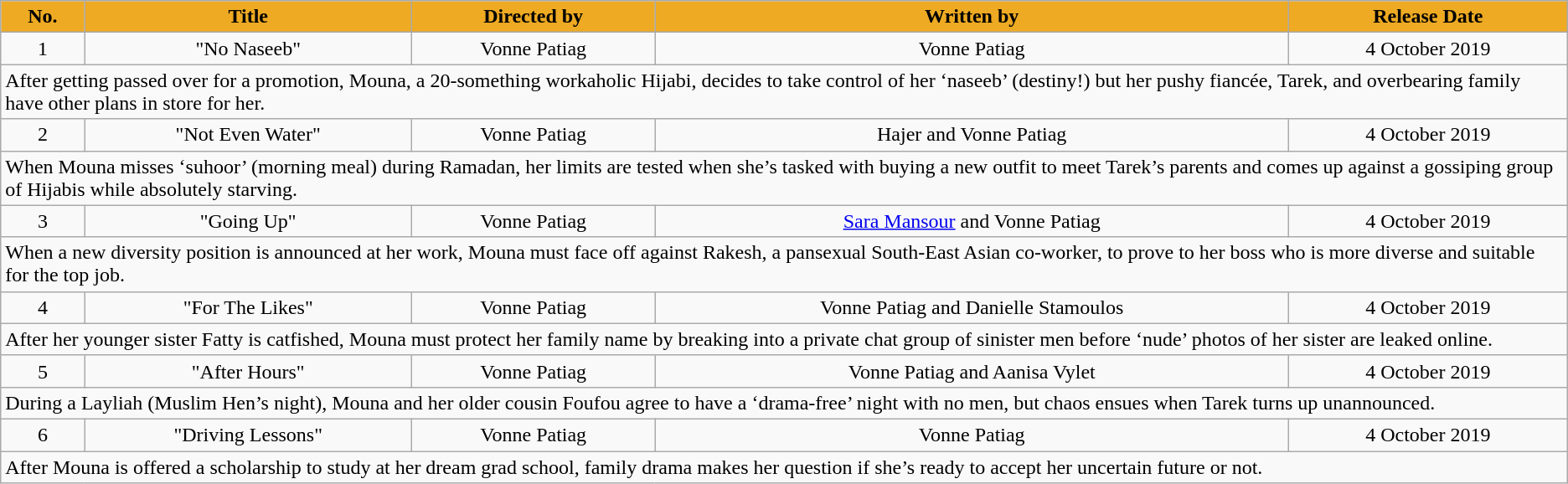<table class="wikitable" style="text-align: center">
<tr>
<th style="background-color: #EEAA22;">No.</th>
<th style="background-color: #EEAA22;">Title</th>
<th style="background-color: #EEAA22;">Directed by</th>
<th style="background-color: #EEAA22;">Written by</th>
<th style="background-color: #EEAA22;">Release Date</th>
</tr>
<tr>
<td>1</td>
<td>"No Naseeb"</td>
<td>Vonne Patiag</td>
<td>Vonne Patiag</td>
<td>4 October 2019</td>
</tr>
<tr>
<td style="text-align:left;"colspan="5">After getting passed over for a promotion, Mouna, a 20-something workaholic Hijabi, decides to take control of her ‘naseeb’ (destiny!) but her pushy fiancée, Tarek, and overbearing family have other plans in store for her.</td>
</tr>
<tr>
<td>2</td>
<td>"Not Even Water"</td>
<td>Vonne Patiag</td>
<td>Hajer and Vonne Patiag</td>
<td>4 October 2019</td>
</tr>
<tr>
<td style="text-align:left;"colspan="5">When Mouna misses ‘suhoor’ (morning meal) during Ramadan, her limits are tested when she’s tasked with buying a new outfit to meet Tarek’s parents and comes up against a gossiping group of Hijabis while absolutely starving.</td>
</tr>
<tr>
<td>3</td>
<td>"Going Up"</td>
<td>Vonne Patiag</td>
<td><a href='#'>Sara Mansour</a> and Vonne Patiag</td>
<td>4 October 2019</td>
</tr>
<tr>
<td style="text-align:left;"colspan="5">When a new diversity position is announced at her work, Mouna must face off against Rakesh, a pansexual South-East Asian co-worker, to prove to her boss who is more diverse and suitable for the top job.</td>
</tr>
<tr>
<td>4</td>
<td>"For The Likes"</td>
<td>Vonne Patiag</td>
<td>Vonne Patiag and Danielle Stamoulos</td>
<td>4 October 2019</td>
</tr>
<tr>
<td style="text-align:left;"colspan="5">After her younger sister Fatty is catfished, Mouna must protect her family name by breaking into a private chat group of sinister men before ‘nude’ photos of her sister are leaked online.</td>
</tr>
<tr>
<td>5</td>
<td>"After Hours"</td>
<td>Vonne Patiag</td>
<td>Vonne Patiag and Aanisa Vylet</td>
<td>4 October 2019</td>
</tr>
<tr>
<td style="text-align:left;"colspan="5">During a Layliah (Muslim Hen’s night), Mouna and her older cousin Foufou agree to have a ‘drama-free’ night with no men, but chaos ensues when Tarek turns up unannounced.</td>
</tr>
<tr>
<td>6</td>
<td>"Driving Lessons"</td>
<td>Vonne Patiag</td>
<td>Vonne Patiag</td>
<td>4 October 2019</td>
</tr>
<tr>
<td style="text-align:left;"colspan="5">After Mouna is offered a scholarship to study at her dream grad school, family drama makes her question if she’s ready to accept her uncertain future or not.</td>
</tr>
</table>
